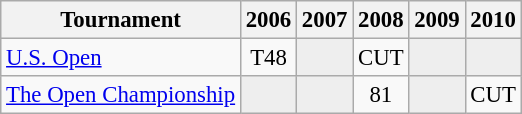<table class="wikitable" style="font-size:95%;text-align:center;">
<tr>
<th>Tournament</th>
<th>2006</th>
<th>2007</th>
<th>2008</th>
<th>2009</th>
<th>2010</th>
</tr>
<tr>
<td align=left><a href='#'>U.S. Open</a></td>
<td>T48</td>
<td style="background:#eeeeee;"></td>
<td>CUT</td>
<td style="background:#eeeeee;"></td>
<td style="background:#eeeeee;"></td>
</tr>
<tr>
<td align=left><a href='#'>The Open Championship</a></td>
<td style="background:#eeeeee;"></td>
<td style="background:#eeeeee;"></td>
<td>81</td>
<td style="background:#eeeeee;"></td>
<td>CUT</td>
</tr>
</table>
